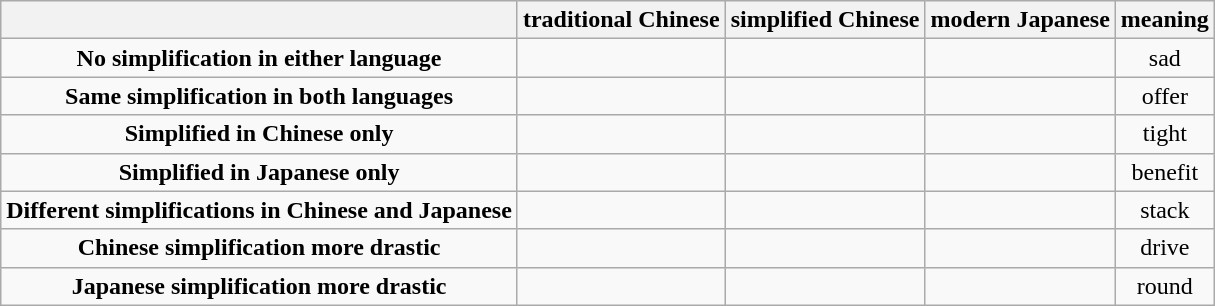<table class="wikitable"  |>
<tr>
<th></th>
<th>traditional Chinese</th>
<th>simplified Chinese</th>
<th>modern Japanese</th>
<th>meaning</th>
</tr>
<tr align="center">
<td><strong>No simplification in either language</strong><br></td>
<td style="font-size: 200%;"></td>
<td style="font-size: 200%;"></td>
<td style="font-size: 200%;"></td>
<td>sad</td>
</tr>
<tr align="center">
<td><strong>Same simplification in both languages</strong></td>
<td style="font-size: 200%;"></td>
<td style="font-size: 200%;"></td>
<td style="font-size: 200%;"></td>
<td>offer</td>
</tr>
<tr align="center">
<td><strong>Simplified in Chinese only</strong></td>
<td style="font-size: 200%;"></td>
<td style="font-size: 200%;"></td>
<td style="font-size: 200%;"></td>
<td>tight</td>
</tr>
<tr align="center">
<td><strong>Simplified in Japanese only</strong></td>
<td style="font-size: 200%;"></td>
<td style="font-size: 200%;"></td>
<td style="font-size: 200%;"></td>
<td>benefit</td>
</tr>
<tr align="center">
<td><strong>Different simplifications in Chinese and Japanese</strong></td>
<td style="font-size: 200%;"></td>
<td style="font-size: 200%;"></td>
<td style="font-size: 200%;"></td>
<td>stack</td>
</tr>
<tr align="center">
<td><strong>Chinese simplification more drastic</strong></td>
<td style="font-size: 200%;"></td>
<td style="font-size: 200%;"></td>
<td style="font-size: 200%;"></td>
<td>drive</td>
</tr>
<tr align="center">
<td><strong>Japanese simplification more drastic</strong></td>
<td style="font-size: 200%;"></td>
<td style="font-size: 200%;"></td>
<td style="font-size: 200%;"></td>
<td>round</td>
</tr>
</table>
